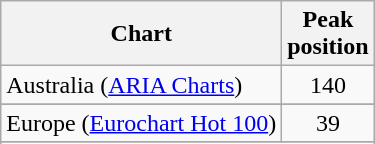<table class="wikitable">
<tr>
<th>Chart</th>
<th>Peak<br>position</th>
</tr>
<tr>
<td>Australia (<a href='#'>ARIA Charts</a>)</td>
<td style="text-align:center;">140</td>
</tr>
<tr>
</tr>
<tr>
<td>Europe (<a href='#'>Eurochart Hot 100</a>)</td>
<td style="text-align:center;">39</td>
</tr>
<tr>
</tr>
<tr>
</tr>
<tr>
</tr>
</table>
